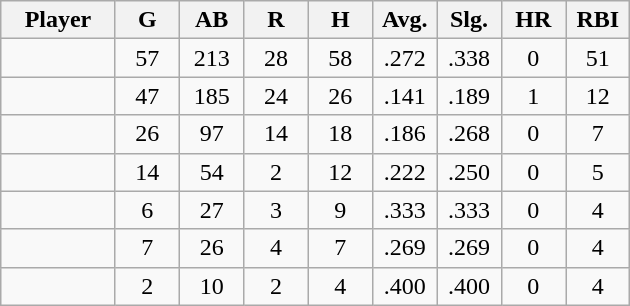<table class="wikitable sortable">
<tr>
<th bgcolor="#DDDDFF" width="16%">Player</th>
<th bgcolor="#DDDDFF" width="9%">G</th>
<th bgcolor="#DDDDFF" width="9%">AB</th>
<th bgcolor="#DDDDFF" width="9%">R</th>
<th bgcolor="#DDDDFF" width="9%">H</th>
<th bgcolor="#DDDDFF" width="9%">Avg.</th>
<th bgcolor="#DDDDFF" width="9%">Slg.</th>
<th bgcolor="#DDDDFF" width="9%">HR</th>
<th bgcolor="#DDDDFF" width="9%">RBI</th>
</tr>
<tr align="center">
<td></td>
<td>57</td>
<td>213</td>
<td>28</td>
<td>58</td>
<td>.272</td>
<td>.338</td>
<td>0</td>
<td>51</td>
</tr>
<tr align="center">
<td></td>
<td>47</td>
<td>185</td>
<td>24</td>
<td>26</td>
<td>.141</td>
<td>.189</td>
<td>1</td>
<td>12</td>
</tr>
<tr align="center">
<td></td>
<td>26</td>
<td>97</td>
<td>14</td>
<td>18</td>
<td>.186</td>
<td>.268</td>
<td>0</td>
<td>7</td>
</tr>
<tr align="center">
<td></td>
<td>14</td>
<td>54</td>
<td>2</td>
<td>12</td>
<td>.222</td>
<td>.250</td>
<td>0</td>
<td>5</td>
</tr>
<tr align="center">
<td></td>
<td>6</td>
<td>27</td>
<td>3</td>
<td>9</td>
<td>.333</td>
<td>.333</td>
<td>0</td>
<td>4</td>
</tr>
<tr align="center">
<td></td>
<td>7</td>
<td>26</td>
<td>4</td>
<td>7</td>
<td>.269</td>
<td>.269</td>
<td>0</td>
<td>4</td>
</tr>
<tr align="center">
<td></td>
<td>2</td>
<td>10</td>
<td>2</td>
<td>4</td>
<td>.400</td>
<td>.400</td>
<td>0</td>
<td>4</td>
</tr>
</table>
